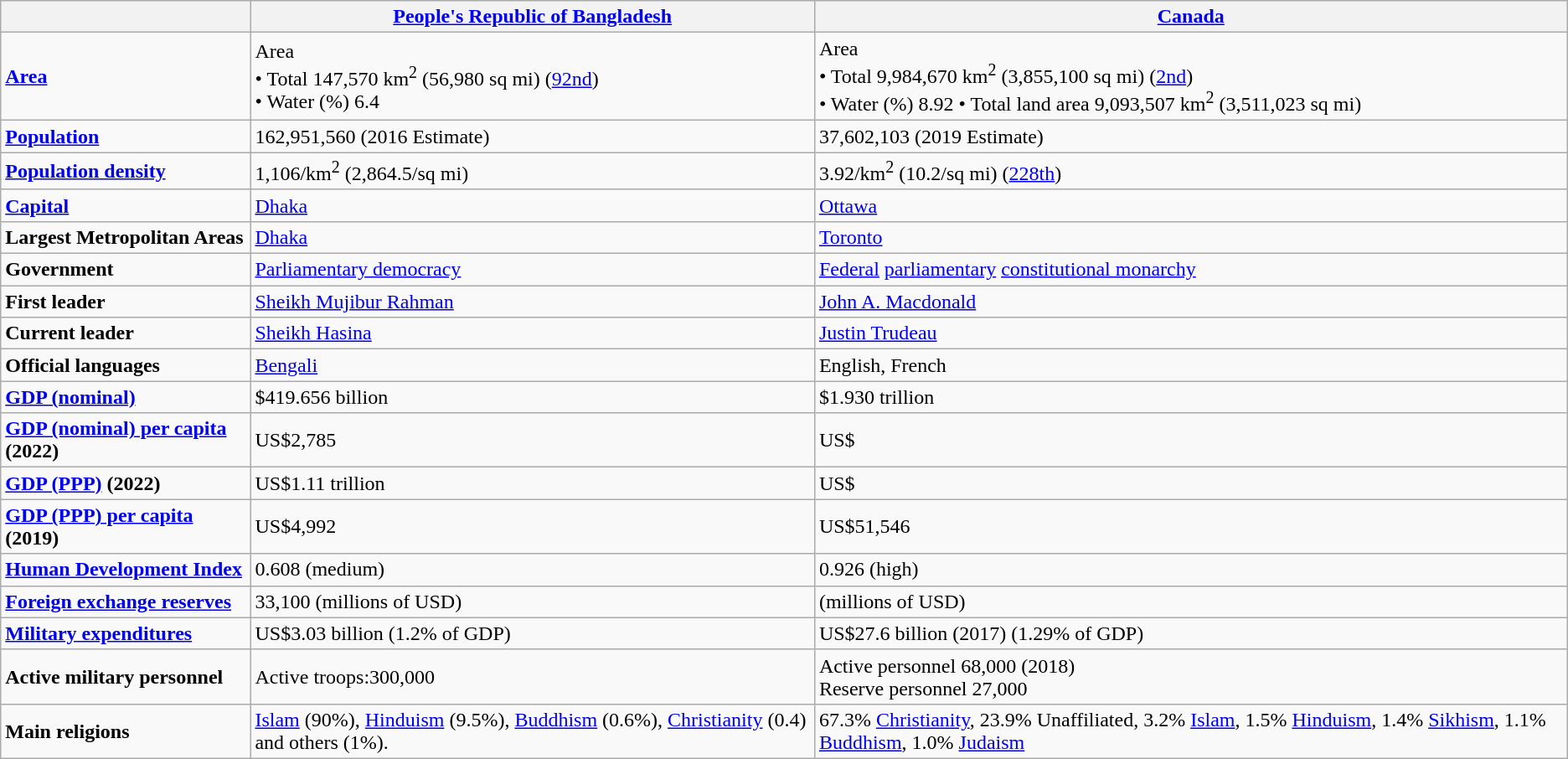<table class="wikitable">
<tr>
<th></th>
<th> <strong><a href='#'>People's Republic of Bangladesh</a></strong></th>
<th> <strong><a href='#'>Canada</a></strong></th>
</tr>
<tr>
<td><strong><a href='#'>Area</a></strong></td>
<td>Area<br>• Total
147,570 km<sup>2</sup> (56,980 sq mi) (<a href='#'>92nd</a>)<br>• Water (%)
6.4</td>
<td>Area<br>• Total
9,984,670 km<sup>2</sup> (3,855,100 sq mi) (<a href='#'>2nd</a>)<br>• Water (%)
8.92
• Total land area
9,093,507 km<sup>2</sup> (3,511,023 sq mi)</td>
</tr>
<tr>
<td><strong><a href='#'>Population</a></strong></td>
<td>162,951,560 (2016 Estimate)</td>
<td>37,602,103 (2019 Estimate)</td>
</tr>
<tr>
<td><strong><a href='#'>Population density</a></strong></td>
<td>1,106/km<sup>2</sup> (2,864.5/sq mi)</td>
<td>3.92/km<sup>2</sup> (10.2/sq mi) (<a href='#'>228th</a>)</td>
</tr>
<tr>
<td><strong><a href='#'>Capital</a></strong></td>
<td><a href='#'>Dhaka</a></td>
<td><a href='#'>Ottawa</a></td>
</tr>
<tr>
<td><strong>Largest Metropolitan Areas</strong></td>
<td><a href='#'>Dhaka</a></td>
<td><a href='#'>Toronto</a></td>
</tr>
<tr>
<td><strong>Government</strong></td>
<td><a href='#'>Parliamentary democracy</a></td>
<td><a href='#'>Federal</a> <a href='#'>parliamentary</a> <a href='#'>constitutional monarchy</a></td>
</tr>
<tr>
<td><strong>First leader</strong></td>
<td><a href='#'>Sheikh Mujibur Rahman</a></td>
<td><a href='#'>John A. Macdonald</a></td>
</tr>
<tr>
<td><strong>Current leader</strong></td>
<td><a href='#'>Sheikh Hasina</a></td>
<td><a href='#'>Justin Trudeau</a></td>
</tr>
<tr>
<td><strong>Official languages</strong></td>
<td><a href='#'>Bengali</a></td>
<td>English, French</td>
</tr>
<tr>
<td><strong><a href='#'>GDP (nominal)</a></strong></td>
<td>$419.656 billion</td>
<td>$1.930 trillion</td>
</tr>
<tr>
<td><strong><a href='#'>GDP (nominal) per capita</a> (2022)</strong></td>
<td>US$2,785</td>
<td>US$</td>
</tr>
<tr>
<td><strong><a href='#'>GDP (PPP)</a> (2022)</strong></td>
<td>US$1.11 trillion</td>
<td>US$</td>
</tr>
<tr>
<td><strong><a href='#'>GDP (PPP) per
capita</a> (2019)</strong></td>
<td>US$4,992</td>
<td>US$51,546</td>
</tr>
<tr>
<td><strong><a href='#'>Human Development
Index</a></strong></td>
<td>0.608 (<span>medium</span>)</td>
<td>0.926 (<span>high</span>)</td>
</tr>
<tr>
<td><strong><a href='#'>Foreign exchange
reserves</a></strong></td>
<td>33,100 (millions of USD)</td>
<td>(millions of USD)</td>
</tr>
<tr>
<td><strong><a href='#'>Military
expenditures</a></strong></td>
<td>US$3.03 billion (1.2% of GDP)</td>
<td>US$27.6 billion (2017) (1.29% of GDP)</td>
</tr>
<tr>
<td><strong>Active military personnel</strong></td>
<td>Active troops:300,000</td>
<td>Active personnel 68,000 (2018)<br>Reserve personnel 27,000</td>
</tr>
<tr>
<td><strong>Main religions</strong></td>
<td><a href='#'>Islam</a> (90%), <a href='#'>Hinduism</a> (9.5%), <a href='#'>Buddhism</a> (0.6%), <a href='#'>Christianity</a> (0.4) and others (1%).</td>
<td>67.3% <a href='#'>Christianity</a>, 23.9% Unaffiliated, 3.2% <a href='#'>Islam</a>, 1.5% <a href='#'>Hinduism</a>, 1.4% <a href='#'>Sikhism</a>, 1.1% <a href='#'>Buddhism</a>, 1.0% <a href='#'>Judaism</a></td>
</tr>
</table>
